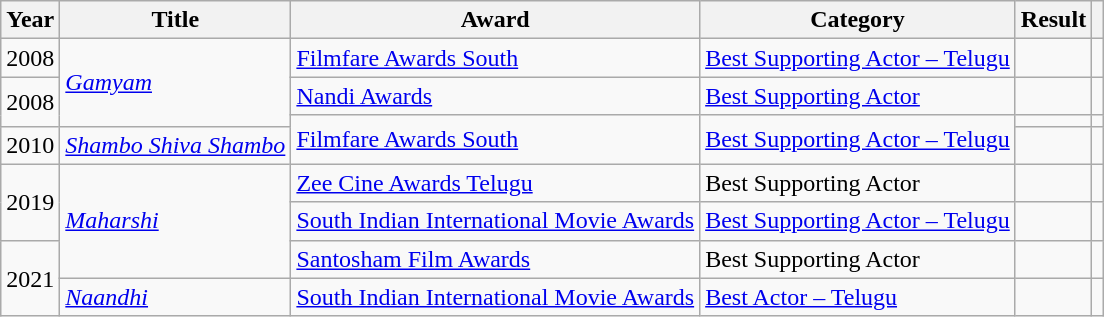<table class="wikitable">
<tr>
<th>Year</th>
<th>Title</th>
<th>Award</th>
<th>Category</th>
<th>Result</th>
<th class="unsortable"></th>
</tr>
<tr>
<td>2008</td>
<td rowspan="3"><em><a href='#'>Gamyam</a></em></td>
<td><a href='#'>Filmfare Awards South</a></td>
<td><a href='#'>Best Supporting Actor – Telugu</a></td>
<td></td>
<td></td>
</tr>
<tr>
<td rowspan="2">2008</td>
<td><a href='#'>Nandi Awards</a></td>
<td><a href='#'>Best Supporting Actor</a></td>
<td></td>
<td></td>
</tr>
<tr>
<td rowspan="2"><a href='#'>Filmfare Awards South</a></td>
<td rowspan="2"><a href='#'>Best Supporting Actor – Telugu</a></td>
<td></td>
<td></td>
</tr>
<tr>
<td>2010</td>
<td><em><a href='#'>Shambo Shiva Shambo</a></em></td>
<td></td>
<td></td>
</tr>
<tr>
<td rowspan="2">2019</td>
<td rowspan="3"><a href='#'><em>Maharshi</em></a></td>
<td><a href='#'>Zee Cine Awards Telugu</a></td>
<td>Best Supporting Actor</td>
<td></td>
<td></td>
</tr>
<tr>
<td><a href='#'>South Indian International Movie Awards</a></td>
<td><a href='#'>Best Supporting Actor – Telugu</a></td>
<td></td>
<td></td>
</tr>
<tr>
<td rowspan="3">2021</td>
<td><a href='#'>Santosham Film Awards</a></td>
<td>Best Supporting Actor</td>
<td></td>
<td></td>
</tr>
<tr>
<td><em><a href='#'>Naandhi</a></em></td>
<td><a href='#'>South Indian International Movie Awards</a></td>
<td><a href='#'>Best Actor – Telugu</a></td>
<td></td>
<td></td>
</tr>
</table>
